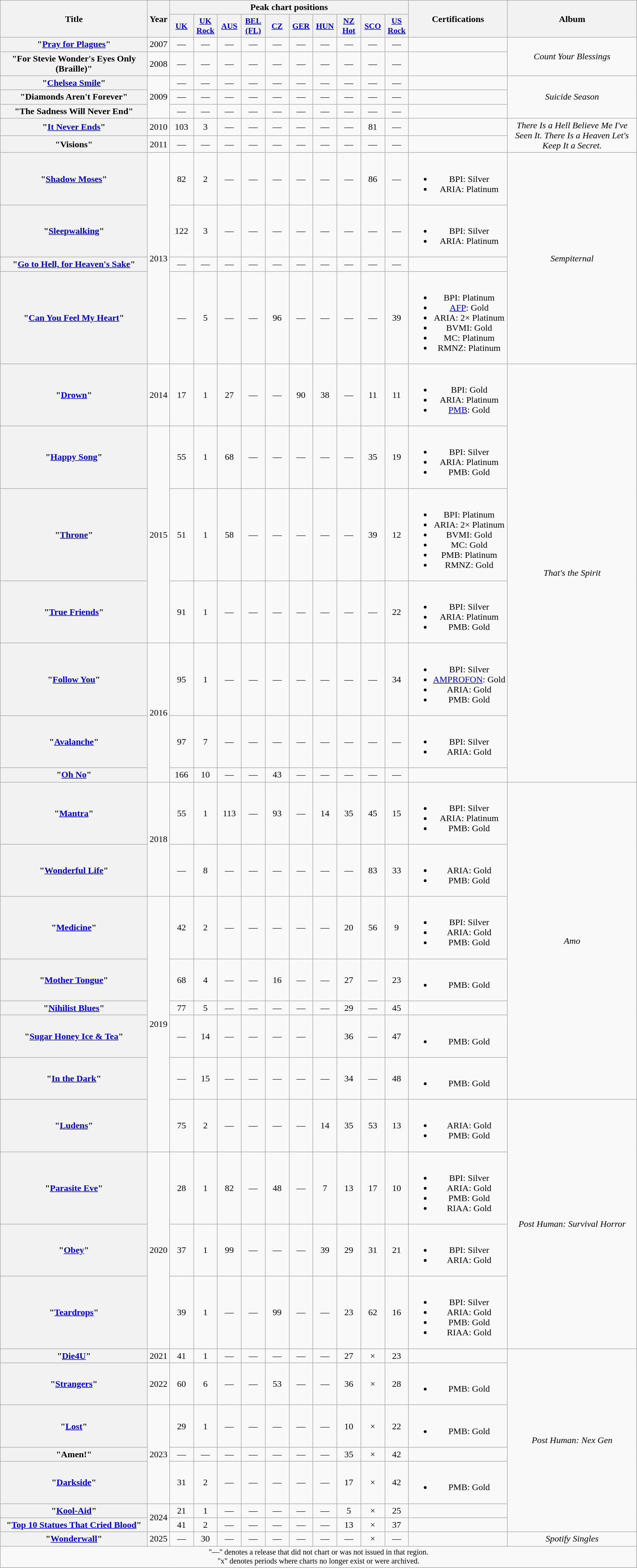<table class="wikitable plainrowheaders" style="text-align:center;">
<tr>
<th scope="col" rowspan="2" style="width:16em;">Title</th>
<th scope="col" rowspan="2" style="width:1em;">Year</th>
<th scope="col" colspan="10">Peak chart positions</th>
<th scope="col" rowspan="2">Certifications</th>
<th scope="col" rowspan="2" style="width:14em;">Album</th>
</tr>
<tr>
<th scope="col" style="width:2.5em;font-size:90%;"><a href='#'>UK</a><br></th>
<th scope="col" style="width:2.5em;font-size:90%;"><a href='#'>UK<br>Rock</a><br></th>
<th scope="col" style="width:2.5em;font-size:90%;"><a href='#'>AUS</a><br></th>
<th scope="col" style="width:2.5em;font-size:90%;"><a href='#'>BEL<br>(FL)</a><br></th>
<th scope="col" style="width:2.5em;font-size:90%;"><a href='#'>CZ</a><br></th>
<th scope="col" style="width:2.5em;font-size:90%;"><a href='#'>GER</a><br></th>
<th scope="col" style="width:2.5em;font-size:90%;"><a href='#'>HUN</a><br></th>
<th scope="col" style="width:2.5em;font-size:90%;"><a href='#'>NZ<br>Hot</a><br></th>
<th scope="col" style="width:2.5em;font-size:90%;"><a href='#'>SCO</a><br></th>
<th scope="col" style="width:2.5em;font-size:90%;"><a href='#'>US<br>Rock</a><br></th>
</tr>
<tr>
<th scope="row">"<a href='#'>Pray for Plagues</a>"</th>
<td>2007</td>
<td>—</td>
<td>—</td>
<td>—</td>
<td>—</td>
<td>—</td>
<td>—</td>
<td>—</td>
<td>—</td>
<td>—</td>
<td>—</td>
<td></td>
<td rowspan="2"><em>Count Your Blessings</em></td>
</tr>
<tr>
<th scope="row">"For Stevie Wonder's Eyes Only (Braille)"</th>
<td>2008</td>
<td>—</td>
<td>—</td>
<td>—</td>
<td>—</td>
<td>—</td>
<td>—</td>
<td>—</td>
<td>—</td>
<td>—</td>
<td>—</td>
<td></td>
</tr>
<tr>
<th scope="row">"<a href='#'>Chelsea Smile</a>"</th>
<td rowspan="3">2009</td>
<td>—</td>
<td>—</td>
<td>—</td>
<td>—</td>
<td>—</td>
<td>—</td>
<td>—</td>
<td>—</td>
<td>—</td>
<td>—</td>
<td></td>
<td rowspan="3"><em>Suicide Season</em></td>
</tr>
<tr>
<th scope="row">"Diamonds Aren't Forever"</th>
<td>—</td>
<td>—</td>
<td>—</td>
<td>—</td>
<td>—</td>
<td>—</td>
<td>—</td>
<td>—</td>
<td>—</td>
<td>—</td>
<td></td>
</tr>
<tr>
<th scope="row">"The Sadness Will Never End"<br></th>
<td>—</td>
<td>—</td>
<td>—</td>
<td>—</td>
<td>—</td>
<td>—</td>
<td>—</td>
<td>—</td>
<td>—</td>
<td>—</td>
<td></td>
</tr>
<tr>
<th scope="row">"<a href='#'>It Never Ends</a>"</th>
<td>2010</td>
<td>103</td>
<td>3</td>
<td>—</td>
<td>—</td>
<td>—</td>
<td>—</td>
<td>—</td>
<td>—</td>
<td>81</td>
<td>—</td>
<td></td>
<td rowspan="2"><em>There Is a Hell Believe Me I've Seen It. There Is a Heaven Let's Keep It a Secret.</em></td>
</tr>
<tr>
<th scope="row">"Visions"</th>
<td>2011</td>
<td>—</td>
<td>—</td>
<td>—</td>
<td>—</td>
<td>—</td>
<td>—</td>
<td>—</td>
<td>—</td>
<td>—</td>
<td>—</td>
<td></td>
</tr>
<tr>
<th scope="row">"<a href='#'>Shadow Moses</a>"</th>
<td rowspan="4">2013</td>
<td>82</td>
<td>2</td>
<td>—</td>
<td>—</td>
<td>—</td>
<td>—</td>
<td>—</td>
<td>—</td>
<td>86</td>
<td>—</td>
<td><br><ul><li>BPI: Silver</li><li>ARIA: Platinum</li></ul></td>
<td rowspan="4"><em>Sempiternal</em></td>
</tr>
<tr>
<th scope="row">"<a href='#'>Sleepwalking</a>"</th>
<td>122</td>
<td>3</td>
<td>—</td>
<td>—</td>
<td>—</td>
<td>—</td>
<td>—</td>
<td>—</td>
<td>—</td>
<td>—</td>
<td><br><ul><li>BPI: Silver</li><li>ARIA: Platinum</li></ul></td>
</tr>
<tr>
<th scope="row">"<a href='#'>Go to Hell, for Heaven's Sake</a>"</th>
<td>—</td>
<td>—</td>
<td>—</td>
<td>—</td>
<td>—</td>
<td>—</td>
<td>—</td>
<td>—</td>
<td>—</td>
<td>—</td>
<td></td>
</tr>
<tr>
<th scope="row">"<a href='#'>Can You Feel My Heart</a>"<br></th>
<td>—</td>
<td>5</td>
<td>—</td>
<td>—</td>
<td>96</td>
<td>—</td>
<td>—</td>
<td>—</td>
<td>—</td>
<td>39</td>
<td><br><ul><li>BPI: Platinum</li><li><a href='#'>AFP</a>: Gold</li><li>ARIA: 2× Platinum</li><li>BVMI: Gold</li><li>MC: Platinum</li><li>RMNZ: Platinum</li></ul></td>
</tr>
<tr>
<th scope="row">"<a href='#'>Drown</a>"</th>
<td>2014</td>
<td>17</td>
<td>1</td>
<td>27</td>
<td>—</td>
<td>—</td>
<td>90</td>
<td>38</td>
<td>—</td>
<td>11</td>
<td>11</td>
<td><br><ul><li>BPI: Gold</li><li>ARIA: Platinum</li><li><a href='#'>PMB</a>: Gold</li></ul></td>
<td rowspan="7"><em>That's the Spirit</em></td>
</tr>
<tr>
<th scope="row">"<a href='#'>Happy Song</a>"</th>
<td rowspan="3">2015</td>
<td>55</td>
<td>1</td>
<td>68</td>
<td>—</td>
<td>—</td>
<td>—</td>
<td>—</td>
<td>—</td>
<td>35</td>
<td>19</td>
<td><br><ul><li>BPI: Silver</li><li>ARIA: Platinum</li><li>PMB: Gold</li></ul></td>
</tr>
<tr>
<th scope="row">"<a href='#'>Throne</a>"</th>
<td>51</td>
<td>1</td>
<td>58</td>
<td>—</td>
<td>—</td>
<td>—</td>
<td>—</td>
<td>—</td>
<td>39</td>
<td>12</td>
<td><br><ul><li>BPI: Platinum</li><li>ARIA: 2× Platinum</li><li>BVMI: Gold</li><li>MC: Gold</li><li>PMB: Platinum</li><li>RMNZ: Gold</li></ul></td>
</tr>
<tr>
<th scope="row">"<a href='#'>True Friends</a>"</th>
<td>91</td>
<td>1</td>
<td>—</td>
<td>—</td>
<td>—</td>
<td>—</td>
<td>—</td>
<td>—</td>
<td>—</td>
<td>22</td>
<td><br><ul><li>BPI: Silver</li><li>ARIA: Platinum</li><li>PMB: Gold</li></ul></td>
</tr>
<tr>
<th scope="row">"<a href='#'>Follow You</a>"</th>
<td rowspan="3">2016</td>
<td>95</td>
<td>1</td>
<td>—</td>
<td>—</td>
<td>—</td>
<td>—</td>
<td>—</td>
<td>—</td>
<td>—</td>
<td>34</td>
<td><br><ul><li>BPI: Silver</li><li><a href='#'>AMPROFON</a>: Gold</li><li>ARIA: Gold</li><li>PMB: Gold</li></ul></td>
</tr>
<tr>
<th scope="row">"<a href='#'>Avalanche</a>"</th>
<td>97</td>
<td>7</td>
<td>—</td>
<td>—</td>
<td>—</td>
<td>—</td>
<td>—</td>
<td>—</td>
<td>—</td>
<td>—</td>
<td><br><ul><li>BPI: Silver</li><li>ARIA: Gold</li></ul></td>
</tr>
<tr>
<th scope="row">"<a href='#'>Oh No</a>"</th>
<td>166</td>
<td>10</td>
<td>—</td>
<td>—</td>
<td>43</td>
<td>—</td>
<td>—</td>
<td>—</td>
<td>—</td>
<td>—</td>
<td></td>
</tr>
<tr>
<th scope="row">"<a href='#'>Mantra</a>"</th>
<td rowspan="2">2018</td>
<td>55</td>
<td>1</td>
<td>113</td>
<td>—</td>
<td>93</td>
<td>—</td>
<td>14</td>
<td>35</td>
<td>45</td>
<td>15</td>
<td><br><ul><li>BPI: Silver</li><li>ARIA: Platinum</li><li>PMB: Gold</li></ul></td>
<td rowspan="7"><em>Amo</em></td>
</tr>
<tr>
<th scope="row">"<a href='#'>Wonderful Life</a>"<br></th>
<td>—</td>
<td>8</td>
<td>—</td>
<td>—</td>
<td>—</td>
<td>—</td>
<td>—</td>
<td>—</td>
<td>83</td>
<td>33</td>
<td><br><ul><li>ARIA: Gold</li><li>PMB: Gold</li></ul></td>
</tr>
<tr>
<th scope="row">"<a href='#'>Medicine</a>"</th>
<td rowspan="6">2019</td>
<td>42</td>
<td>2</td>
<td>—</td>
<td>—</td>
<td>—</td>
<td>—</td>
<td>—</td>
<td>20</td>
<td>56</td>
<td>9</td>
<td><br><ul><li>BPI: Silver</li><li>ARIA: Gold</li><li>PMB: Gold</li></ul></td>
</tr>
<tr>
<th scope="row">"<a href='#'>Mother Tongue</a>"</th>
<td>68</td>
<td>4</td>
<td>—</td>
<td>—</td>
<td>16</td>
<td>—</td>
<td>—</td>
<td>27</td>
<td>—</td>
<td>23</td>
<td><br><ul><li>PMB: Gold</li></ul></td>
</tr>
<tr>
<th scope="row">"<a href='#'>Nihilist Blues</a>"<br></th>
<td>77</td>
<td>5</td>
<td>—</td>
<td>—</td>
<td>—</td>
<td>—</td>
<td>—</td>
<td>29</td>
<td>—</td>
<td>45</td>
<td></td>
</tr>
<tr>
<th scope="row">"<a href='#'>Sugar Honey Ice & Tea</a>"</th>
<td>—</td>
<td>14</td>
<td>—</td>
<td>—</td>
<td>—</td>
<td>—</td>
<td></td>
<td>36</td>
<td>—</td>
<td>47</td>
<td><br><ul><li>PMB: Gold</li></ul></td>
</tr>
<tr>
<th scope="row">"<a href='#'>In the Dark</a>"</th>
<td>—</td>
<td>15</td>
<td>—</td>
<td>—</td>
<td>—</td>
<td>—</td>
<td>—</td>
<td>34</td>
<td>—</td>
<td>48</td>
<td><br><ul><li>PMB: Gold</li></ul></td>
</tr>
<tr>
<th scope="row">"<a href='#'>Ludens</a>"</th>
<td>75</td>
<td>2</td>
<td>—</td>
<td>—</td>
<td>—</td>
<td>—</td>
<td>14</td>
<td>35</td>
<td>53</td>
<td>13</td>
<td><br><ul><li>ARIA: Gold</li><li>PMB: Gold</li></ul></td>
<td rowspan="4"><em>Post Human: Survival Horror</em></td>
</tr>
<tr>
<th scope="row">"<a href='#'>Parasite Eve</a>"</th>
<td rowspan="3">2020</td>
<td>28</td>
<td>1</td>
<td>82</td>
<td>—</td>
<td>48</td>
<td>—</td>
<td>7</td>
<td>13</td>
<td>17</td>
<td>10</td>
<td><br><ul><li>BPI: Silver</li><li>ARIA: Gold</li><li>PMB: Gold</li><li>RIAA: Gold</li></ul></td>
</tr>
<tr>
<th scope="row">"<a href='#'>Obey</a>"<br></th>
<td>37</td>
<td>1</td>
<td>99</td>
<td>—</td>
<td>—</td>
<td>—</td>
<td>39</td>
<td>29</td>
<td>31</td>
<td>21</td>
<td><br><ul><li>BPI: Silver</li><li>ARIA: Gold</li></ul></td>
</tr>
<tr>
<th scope="row">"<a href='#'>Teardrops</a>"</th>
<td>39</td>
<td>1</td>
<td>—</td>
<td>—</td>
<td>99</td>
<td>—</td>
<td>—</td>
<td>23</td>
<td>62</td>
<td>16</td>
<td><br><ul><li>BPI: Silver</li><li>ARIA: Gold</li><li>PMB: Gold</li><li>RIAA: Gold</li></ul></td>
</tr>
<tr>
<th scope="row">"<a href='#'>Die4U</a>"</th>
<td>2021</td>
<td>41</td>
<td>1</td>
<td>—</td>
<td>—</td>
<td>—</td>
<td>—</td>
<td>—</td>
<td>27</td>
<td>×</td>
<td>23</td>
<td></td>
<td rowspan="7"><em>Post Human: Nex Gen</em></td>
</tr>
<tr>
<th scope="row">"<a href='#'>Strangers</a>"</th>
<td>2022</td>
<td>60</td>
<td>6</td>
<td>—</td>
<td>—</td>
<td>53</td>
<td>—</td>
<td>—</td>
<td>36</td>
<td>×</td>
<td>28</td>
<td><br><ul><li>PMB: Gold</li></ul></td>
</tr>
<tr>
<th scope="row">"<a href='#'>Lost</a>"</th>
<td rowspan="3">2023</td>
<td>29</td>
<td>1</td>
<td>—</td>
<td>—</td>
<td>—</td>
<td>—</td>
<td>—</td>
<td>10</td>
<td>×</td>
<td>22</td>
<td><br><ul><li>PMB: Gold</li></ul></td>
</tr>
<tr>
<th scope="row">"Amen!"<br></th>
<td>—</td>
<td>—</td>
<td>—</td>
<td>—</td>
<td>—</td>
<td>—</td>
<td>—</td>
<td>35</td>
<td>×</td>
<td>42</td>
<td></td>
</tr>
<tr>
<th scope="row">"<a href='#'>Darkside</a>"</th>
<td>31</td>
<td>2</td>
<td>—</td>
<td>—</td>
<td>—</td>
<td>—</td>
<td>—</td>
<td>17</td>
<td>×</td>
<td>42</td>
<td><br><ul><li>PMB: Gold</li></ul></td>
</tr>
<tr>
<th scope="row">"<a href='#'>Kool-Aid</a>"</th>
<td rowspan="2">2024</td>
<td>21</td>
<td>1</td>
<td>—</td>
<td>—</td>
<td>—</td>
<td>—</td>
<td>—</td>
<td>5</td>
<td>×</td>
<td>25</td>
<td></td>
</tr>
<tr>
<th scope="row">"<a href='#'>Top 10 Statues That Cried Blood</a>"</th>
<td>41</td>
<td>2</td>
<td>—</td>
<td>—</td>
<td>—</td>
<td>—</td>
<td>—</td>
<td>13</td>
<td>×</td>
<td>37</td>
<td></td>
</tr>
<tr>
<th scope="row">"<a href='#'>Wonderwall</a>"<br></th>
<td>2025</td>
<td>—</td>
<td>30</td>
<td>—</td>
<td>—</td>
<td>—</td>
<td>—</td>
<td>—</td>
<td>—</td>
<td>×</td>
<td>—</td>
<td></td>
<td><em>Spotify Singles</em></td>
</tr>
<tr>
<td colspan="14" style="font-size:85%">"—" denotes a release that did not chart or was not issued in that region. <br> "x" denotes periods where charts no longer exist or were archived.</td>
</tr>
</table>
